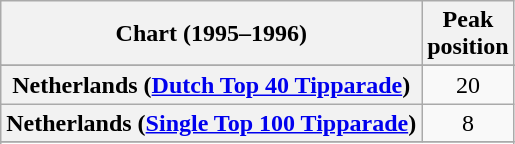<table class="wikitable sortable plainrowheaders" style="text-align:center">
<tr>
<th>Chart (1995–1996)</th>
<th>Peak<br>position</th>
</tr>
<tr>
</tr>
<tr>
</tr>
<tr>
</tr>
<tr>
</tr>
<tr>
<th scope="row">Netherlands (<a href='#'>Dutch Top 40 Tipparade</a>)</th>
<td>20</td>
</tr>
<tr>
<th scope="row">Netherlands (<a href='#'>Single Top 100 Tipparade</a>)</th>
<td>8</td>
</tr>
<tr>
</tr>
<tr>
</tr>
<tr>
</tr>
<tr>
</tr>
</table>
